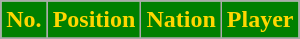<table class="wikitable sortable">
<tr>
<th style="background:green; color:gold;" scope="col">No.</th>
<th style="background:green; color:gold;" scope="col">Position</th>
<th style="background:green; color:gold;" scope="col">Nation</th>
<th style="background:green; color:gold;" scope="col">Player</th>
</tr>
<tr>
</tr>
</table>
